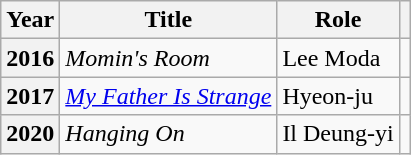<table class="wikitable  plainrowheaders">
<tr>
<th scope="col">Year</th>
<th scope="col">Title</th>
<th scope="col">Role</th>
<th scope="col" class="unsortable"></th>
</tr>
<tr>
<th scope="row">2016</th>
<td><em>Momin's Room</em></td>
<td>Lee Moda</td>
<td></td>
</tr>
<tr>
<th scope="row">2017</th>
<td><em><a href='#'>My Father Is Strange</a></em></td>
<td>Hyeon-ju</td>
<td></td>
</tr>
<tr>
<th scope="row">2020</th>
<td><em>Hanging On </em></td>
<td>Il Deung-yi</td>
<td></td>
</tr>
</table>
